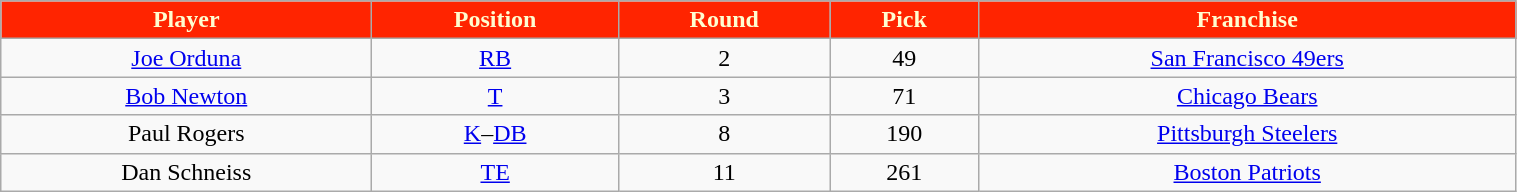<table class="wikitable" width="80%">
<tr align="center"  style="background:#FF2400;color:#FFFDD0;">
<td><strong>Player</strong></td>
<td><strong>Position</strong></td>
<td><strong>Round</strong></td>
<td><strong>Pick</strong></td>
<td><strong>Franchise</strong></td>
</tr>
<tr align="center" bgcolor="">
<td><a href='#'>Joe Orduna</a></td>
<td><a href='#'>RB</a></td>
<td>2</td>
<td>49</td>
<td><a href='#'>San Francisco 49ers</a></td>
</tr>
<tr align="center" bgcolor="">
<td><a href='#'>Bob Newton</a></td>
<td><a href='#'>T</a></td>
<td>3</td>
<td>71</td>
<td><a href='#'>Chicago Bears</a></td>
</tr>
<tr align="center" bgcolor="">
<td>Paul Rogers</td>
<td><a href='#'>K</a>–<a href='#'>DB</a></td>
<td>8</td>
<td>190</td>
<td><a href='#'>Pittsburgh Steelers</a></td>
</tr>
<tr align="center" bgcolor="">
<td>Dan Schneiss</td>
<td><a href='#'>TE</a></td>
<td>11</td>
<td>261</td>
<td><a href='#'>Boston Patriots</a></td>
</tr>
</table>
